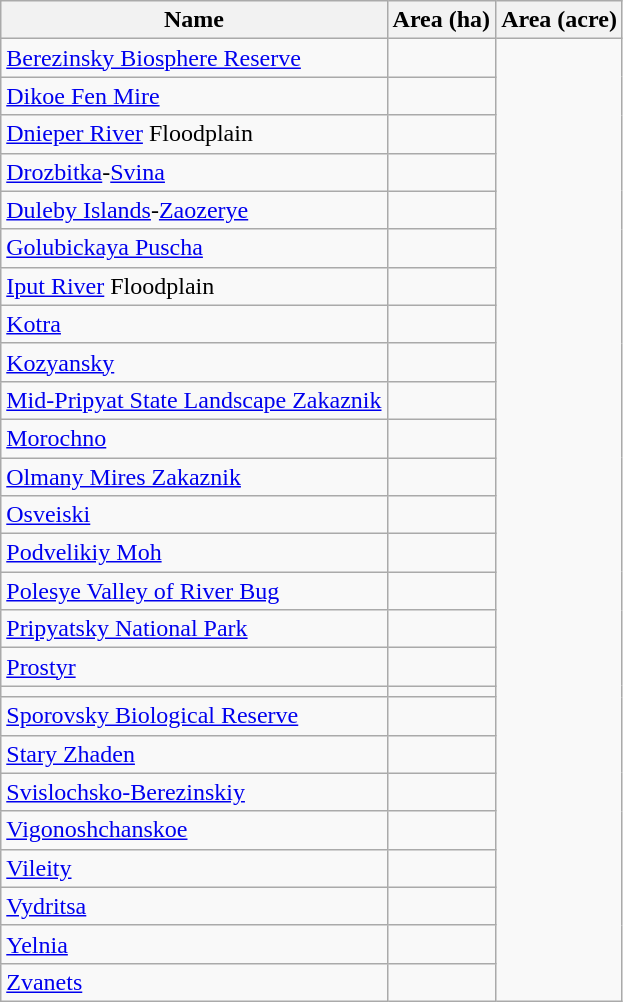<table class="wikitable">
<tr>
<th scope="col" align=left>Name</th>
<th scope="col">Area (ha)</th>
<th scope="col">Area (acre)</th>
</tr>
<tr ---->
<td><a href='#'>Berezinsky Biosphere Reserve</a></td>
<td></td>
</tr>
<tr ---->
<td><a href='#'>Dikoe Fen Mire</a></td>
<td></td>
</tr>
<tr ---->
<td><a href='#'>Dnieper River</a> Floodplain</td>
<td></td>
</tr>
<tr ---->
<td><a href='#'>Drozbitka</a>-<a href='#'>Svina</a></td>
<td></td>
</tr>
<tr ---->
<td><a href='#'>Duleby Islands</a>-<a href='#'>Zaozerye</a></td>
<td></td>
</tr>
<tr ---->
<td><a href='#'>Golubickaya Puscha</a></td>
<td></td>
</tr>
<tr ---->
<td><a href='#'>Iput River</a> Floodplain</td>
<td></td>
</tr>
<tr ---->
<td><a href='#'>Kotra</a></td>
<td></td>
</tr>
<tr ---->
<td><a href='#'>Kozyansky</a></td>
<td></td>
</tr>
<tr ---->
<td><a href='#'>Mid-Pripyat State Landscape Zakaznik</a></td>
<td></td>
</tr>
<tr ---->
<td><a href='#'>Morochno</a></td>
<td></td>
</tr>
<tr ---->
<td><a href='#'>Olmany Mires Zakaznik</a></td>
<td></td>
</tr>
<tr ---->
<td><a href='#'>Osveiski</a></td>
<td></td>
</tr>
<tr ---->
<td><a href='#'>Podvelikiy Moh</a></td>
<td></td>
</tr>
<tr ---->
<td><a href='#'>Polesye Valley of River Bug</a></td>
<td></td>
</tr>
<tr ---->
<td><a href='#'>Pripyatsky National Park</a></td>
<td></td>
</tr>
<tr ---->
<td><a href='#'>Prostyr</a></td>
<td></td>
</tr>
<tr ---->
<td></td>
<td></td>
</tr>
<tr ---->
<td><a href='#'>Sporovsky Biological Reserve</a></td>
<td></td>
</tr>
<tr ---->
<td><a href='#'>Stary Zhaden</a></td>
<td></td>
</tr>
<tr ---->
<td><a href='#'>Svislochsko-Berezinskiy</a></td>
<td></td>
</tr>
<tr ---->
<td><a href='#'>Vigonoshchanskoe</a></td>
<td></td>
</tr>
<tr ---->
<td><a href='#'>Vileity</a></td>
<td></td>
</tr>
<tr ---->
<td><a href='#'>Vydritsa</a></td>
<td></td>
</tr>
<tr ---->
<td><a href='#'>Yelnia</a></td>
<td></td>
</tr>
<tr ---->
<td><a href='#'>Zvanets</a></td>
<td></td>
</tr>
</table>
